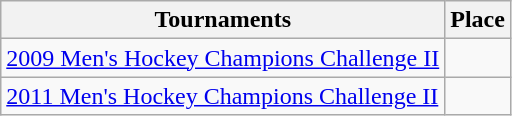<table class="wikitable collapsible">
<tr>
<th>Tournaments</th>
<th>Place</th>
</tr>
<tr>
<td><a href='#'>2009 Men's Hockey Champions Challenge II</a></td>
<td></td>
</tr>
<tr>
<td><a href='#'>2011 Men's Hockey Champions Challenge II</a></td>
<td></td>
</tr>
</table>
